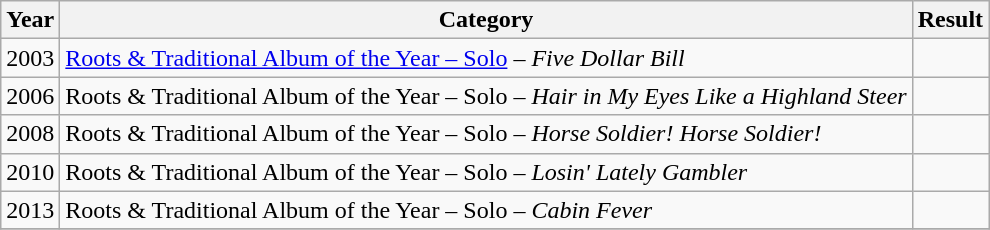<table class="wikitable">
<tr>
<th>Year</th>
<th>Category</th>
<th>Result</th>
</tr>
<tr>
<td>2003</td>
<td><a href='#'>Roots & Traditional Album of the Year – Solo</a> – <em>Five Dollar Bill</em></td>
<td></td>
</tr>
<tr>
<td>2006</td>
<td>Roots & Traditional Album of the Year – Solo – <em>Hair in My Eyes Like a Highland Steer</em></td>
<td></td>
</tr>
<tr>
<td>2008</td>
<td>Roots & Traditional Album of the Year – Solo – <em>Horse Soldier! Horse Soldier!</em></td>
<td></td>
</tr>
<tr>
<td>2010</td>
<td>Roots & Traditional Album of the Year – Solo – <em>Losin' Lately Gambler</em></td>
<td></td>
</tr>
<tr>
<td>2013</td>
<td>Roots & Traditional Album of the Year – Solo – <em>Cabin Fever</em></td>
<td></td>
</tr>
<tr>
</tr>
</table>
